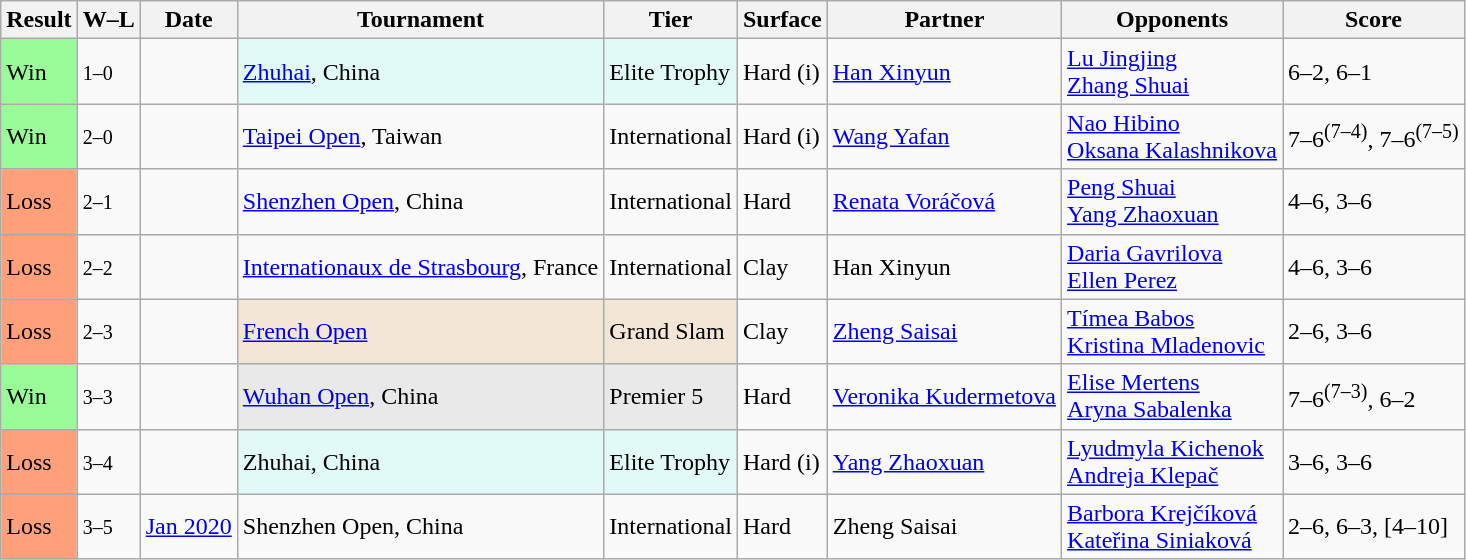<table class="sortable wikitable">
<tr>
<th>Result</th>
<th class="unsortable">W–L</th>
<th>Date</th>
<th>Tournament</th>
<th>Tier</th>
<th>Surface</th>
<th>Partner</th>
<th>Opponents</th>
<th class="unsortable">Score</th>
</tr>
<tr>
<td style="background:#98fb98;">Win</td>
<td><small>1–0</small></td>
<td><a href='#'></a></td>
<td style="background:#e2faf7;"><a href='#'>Zhuhai</a>, China</td>
<td style="background:#e2faf7;">Elite Trophy</td>
<td>Hard (i)</td>
<td> <a href='#'>Han Xinyun</a></td>
<td> <a href='#'>Lu Jingjing</a> <br>  <a href='#'>Zhang Shuai</a></td>
<td>6–2, 6–1</td>
</tr>
<tr>
<td style="background:#98fb98;">Win</td>
<td><small>2–0</small></td>
<td><a href='#'></a></td>
<td><a href='#'>Taipei Open</a>, Taiwan</td>
<td>International</td>
<td>Hard (i)</td>
<td> <a href='#'>Wang Yafan</a></td>
<td> <a href='#'>Nao Hibino</a> <br>  <a href='#'>Oksana Kalashnikova</a></td>
<td>7–6<sup>(7–4)</sup>, 7–6<sup>(7–5)</sup></td>
</tr>
<tr>
<td style="background:#ffa07a;">Loss</td>
<td><small>2–1</small></td>
<td><a href='#'></a></td>
<td><a href='#'>Shenzhen Open</a>, China</td>
<td>International</td>
<td>Hard</td>
<td> <a href='#'>Renata Voráčová</a></td>
<td> <a href='#'>Peng Shuai</a> <br>  <a href='#'>Yang Zhaoxuan</a></td>
<td>4–6, 3–6</td>
</tr>
<tr>
<td style="background:#ffa07a;">Loss</td>
<td><small>2–2</small></td>
<td><a href='#'></a></td>
<td><a href='#'>Internationaux de Strasbourg</a>, France</td>
<td>International</td>
<td>Clay</td>
<td> Han Xinyun</td>
<td> <a href='#'>Daria Gavrilova</a> <br>  <a href='#'>Ellen Perez</a></td>
<td>4–6, 3–6</td>
</tr>
<tr>
<td style="background:#ffa07a;">Loss</td>
<td><small>2–3</small></td>
<td><a href='#'></a></td>
<td style="background:#f3e6d7;"><a href='#'>French Open</a></td>
<td style="background:#f3e6d7;">Grand Slam</td>
<td>Clay</td>
<td> <a href='#'>Zheng Saisai</a></td>
<td> <a href='#'>Tímea Babos</a> <br>  <a href='#'>Kristina Mladenovic</a></td>
<td>2–6, 3–6</td>
</tr>
<tr>
<td style="background:#98fb98;">Win</td>
<td><small>3–3</small></td>
<td><a href='#'></a></td>
<td style="background:#e9e9e9;"><a href='#'>Wuhan Open</a>, China</td>
<td style="background:#e9e9e9;">Premier 5</td>
<td>Hard</td>
<td> <a href='#'>Veronika Kudermetova</a></td>
<td> <a href='#'>Elise Mertens</a> <br>  <a href='#'>Aryna Sabalenka</a></td>
<td>7–6<sup>(7–3)</sup>, 6–2</td>
</tr>
<tr>
<td style="background:#ffa07a;">Loss</td>
<td><small>3–4</small></td>
<td><a href='#'></a></td>
<td style="background:#e2faf7;">Zhuhai, China</td>
<td style="background:#e2faf7;">Elite Trophy</td>
<td>Hard (i)</td>
<td> <a href='#'>Yang Zhaoxuan</a></td>
<td> <a href='#'>Lyudmyla Kichenok</a> <br>  <a href='#'>Andreja Klepač</a></td>
<td>3–6, 3–6</td>
</tr>
<tr>
<td style="background:#ffa07a;">Loss</td>
<td><small>3–5</small></td>
<td><a href='#'>Jan 2020</a></td>
<td>Shenzhen Open, China</td>
<td>International</td>
<td>Hard</td>
<td> Zheng Saisai</td>
<td> <a href='#'>Barbora Krejčíková</a> <br>  <a href='#'>Kateřina Siniaková</a></td>
<td>2–6, 6–3, [4–10]</td>
</tr>
</table>
